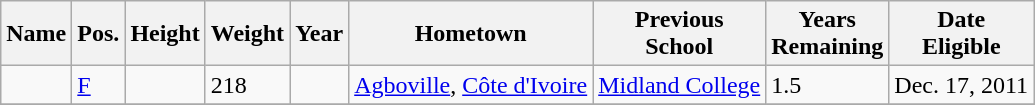<table class="wikitable sortable" border="1">
<tr>
<th>Name</th>
<th>Pos.</th>
<th>Height</th>
<th>Weight</th>
<th>Year</th>
<th>Hometown</th>
<th class="unsortable">Previous<br>School</th>
<th class="unsortable">Years<br>Remaining</th>
<th class="unsortable">Date<br>Eligible</th>
</tr>
<tr>
<td></td>
<td><a href='#'>F</a></td>
<td></td>
<td>218</td>
<td></td>
<td><a href='#'>Agboville</a>, <a href='#'>Côte d'Ivoire</a></td>
<td><a href='#'>Midland College</a></td>
<td>1.5</td>
<td>Dec. 17, 2011</td>
</tr>
<tr>
</tr>
</table>
